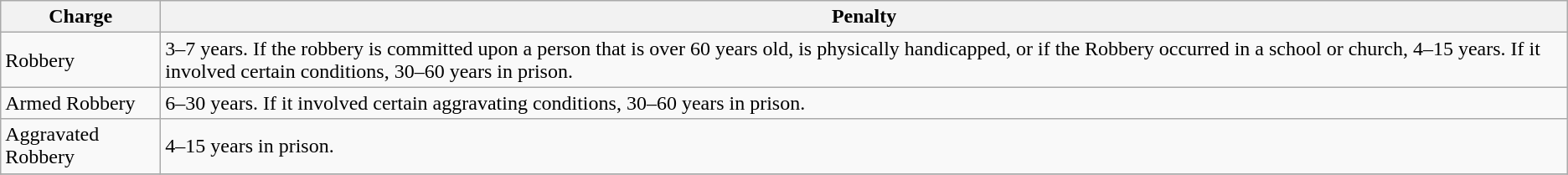<table class="wikitable">
<tr>
<th>Charge</th>
<th>Penalty</th>
</tr>
<tr>
<td>Robbery</td>
<td>3–7 years. If the robbery is committed upon a person that is over 60 years old, is physically handicapped, or if the Robbery occurred in a school or church, 4–15 years. If it involved certain conditions, 30–60 years in prison.</td>
</tr>
<tr>
<td>Armed Robbery</td>
<td>6–30 years. If it involved certain aggravating conditions, 30–60 years in prison.</td>
</tr>
<tr>
<td>Aggravated Robbery</td>
<td>4–15 years in prison.</td>
</tr>
<tr>
</tr>
</table>
